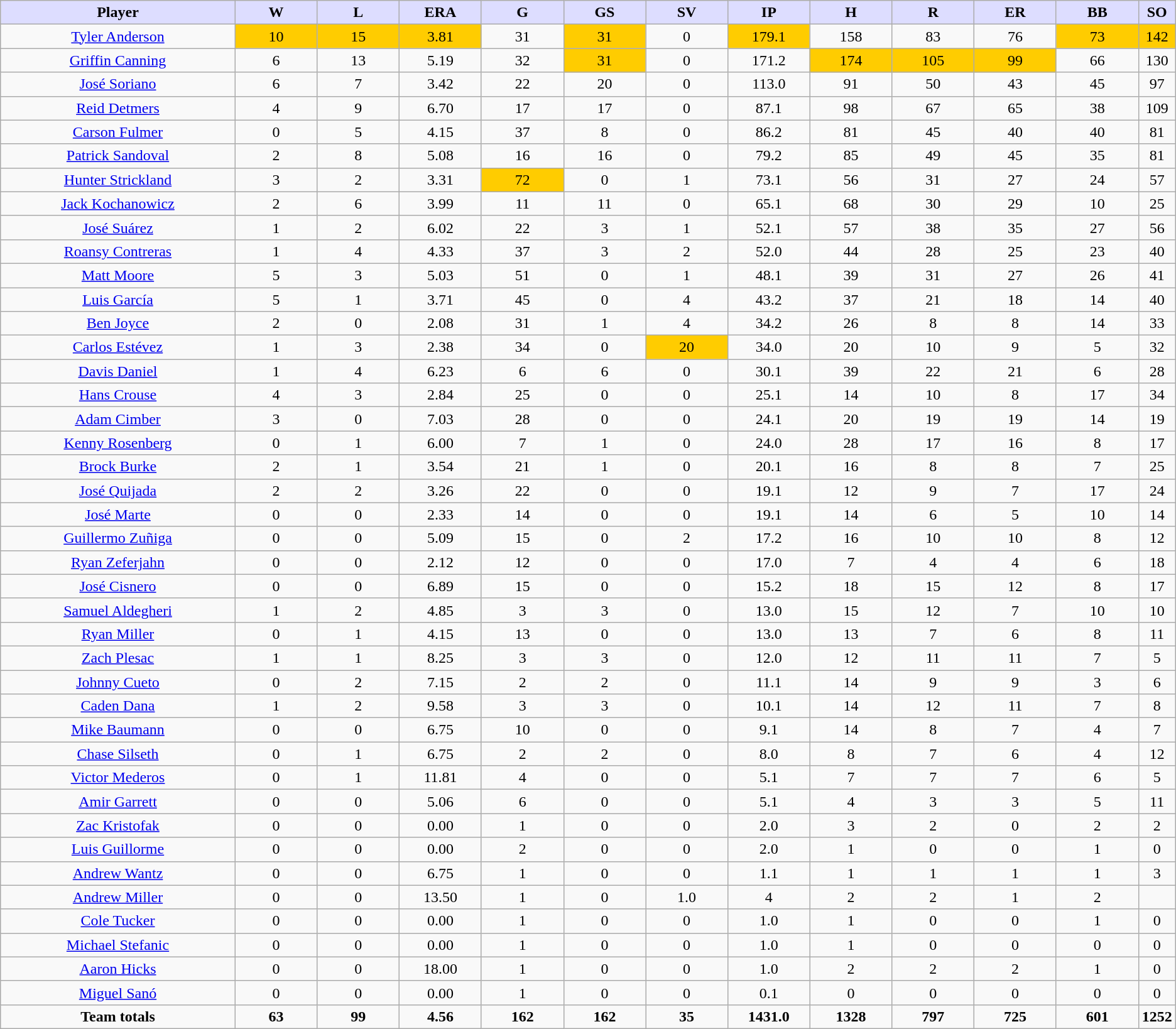<table class="wikitable" style="text-align:center;">
<tr>
<th style="background:#ddf;width:20%;"><strong>Player</strong></th>
<th style="background:#ddf;width:7%;"><strong>W</strong></th>
<th style="background:#ddf;width:7%;"><strong>L</strong></th>
<th style="background:#ddf;width:7%;"><strong>ERA</strong></th>
<th style="background:#ddf;width:7%;"><strong>G</strong></th>
<th style="background:#ddf;width:7%;"><strong>GS</strong></th>
<th style="background:#ddf;width:7%;"><strong>SV</strong></th>
<th style="background:#ddf;width:7%;"><strong>IP</strong></th>
<th style="background:#ddf;width:7%;"><strong>H</strong></th>
<th style="background:#ddf;width:7%;"><strong>R</strong></th>
<th style="background:#ddf;width:7%;"><strong>ER</strong></th>
<th style="background:#ddf;width:7%;"><strong>BB</strong></th>
<th style="background:#ddf;width:7%;"><strong>SO</strong></th>
</tr>
<tr>
<td><a href='#'>Tyler Anderson</a></td>
<td bgcolor=#ffcc00>10</td>
<td bgcolor=#ffcc00>15</td>
<td bgcolor=#ffcc00>3.81</td>
<td>31</td>
<td bgcolor=#ffcc00>31</td>
<td>0</td>
<td bgcolor=#ffcc00>179.1</td>
<td>158</td>
<td>83</td>
<td>76</td>
<td bgcolor=#ffcc00>73</td>
<td bgcolor=#ffcc00>142</td>
</tr>
<tr>
<td><a href='#'>Griffin Canning</a></td>
<td>6</td>
<td>13</td>
<td>5.19</td>
<td>32</td>
<td bgcolor=#ffcc00>31</td>
<td>0</td>
<td>171.2</td>
<td bgcolor=#ffcc00>174</td>
<td bgcolor=#ffcc00>105</td>
<td bgcolor=#ffcc00>99</td>
<td>66</td>
<td>130</td>
</tr>
<tr>
<td><a href='#'>José Soriano</a></td>
<td>6</td>
<td>7</td>
<td>3.42</td>
<td>22</td>
<td>20</td>
<td>0</td>
<td>113.0</td>
<td>91</td>
<td>50</td>
<td>43</td>
<td>45</td>
<td>97</td>
</tr>
<tr>
<td><a href='#'>Reid Detmers</a></td>
<td>4</td>
<td>9</td>
<td>6.70</td>
<td>17</td>
<td>17</td>
<td>0</td>
<td>87.1</td>
<td>98</td>
<td>67</td>
<td>65</td>
<td>38</td>
<td>109</td>
</tr>
<tr>
<td><a href='#'>Carson Fulmer</a></td>
<td>0</td>
<td>5</td>
<td>4.15</td>
<td>37</td>
<td>8</td>
<td>0</td>
<td>86.2</td>
<td>81</td>
<td>45</td>
<td>40</td>
<td>40</td>
<td>81</td>
</tr>
<tr>
<td><a href='#'>Patrick Sandoval</a></td>
<td>2</td>
<td>8</td>
<td>5.08</td>
<td>16</td>
<td>16</td>
<td>0</td>
<td>79.2</td>
<td>85</td>
<td>49</td>
<td>45</td>
<td>35</td>
<td>81</td>
</tr>
<tr>
<td><a href='#'>Hunter Strickland</a></td>
<td>3</td>
<td>2</td>
<td>3.31</td>
<td bgcolor=#ffcc00>72</td>
<td>0</td>
<td>1</td>
<td>73.1</td>
<td>56</td>
<td>31</td>
<td>27</td>
<td>24</td>
<td>57</td>
</tr>
<tr>
<td><a href='#'>Jack Kochanowicz</a></td>
<td>2</td>
<td>6</td>
<td>3.99</td>
<td>11</td>
<td>11</td>
<td>0</td>
<td>65.1</td>
<td>68</td>
<td>30</td>
<td>29</td>
<td>10</td>
<td>25</td>
</tr>
<tr>
<td><a href='#'>José Suárez</a></td>
<td>1</td>
<td>2</td>
<td>6.02</td>
<td>22</td>
<td>3</td>
<td>1</td>
<td>52.1</td>
<td>57</td>
<td>38</td>
<td>35</td>
<td>27</td>
<td>56</td>
</tr>
<tr>
<td><a href='#'>Roansy Contreras</a></td>
<td>1</td>
<td>4</td>
<td>4.33</td>
<td>37</td>
<td>3</td>
<td>2</td>
<td>52.0</td>
<td>44</td>
<td>28</td>
<td>25</td>
<td>23</td>
<td>40</td>
</tr>
<tr>
<td><a href='#'>Matt Moore</a></td>
<td>5</td>
<td>3</td>
<td>5.03</td>
<td>51</td>
<td>0</td>
<td>1</td>
<td>48.1</td>
<td>39</td>
<td>31</td>
<td>27</td>
<td>26</td>
<td>41</td>
</tr>
<tr>
<td><a href='#'>Luis García</a></td>
<td>5</td>
<td>1</td>
<td>3.71</td>
<td>45</td>
<td>0</td>
<td>4</td>
<td>43.2</td>
<td>37</td>
<td>21</td>
<td>18</td>
<td>14</td>
<td>40</td>
</tr>
<tr>
<td><a href='#'>Ben Joyce</a></td>
<td>2</td>
<td>0</td>
<td>2.08</td>
<td>31</td>
<td>1</td>
<td>4</td>
<td>34.2</td>
<td>26</td>
<td>8</td>
<td>8</td>
<td>14</td>
<td>33</td>
</tr>
<tr>
<td><a href='#'>Carlos Estévez</a></td>
<td>1</td>
<td>3</td>
<td>2.38</td>
<td>34</td>
<td>0</td>
<td bgcolor=#ffcc00>20</td>
<td>34.0</td>
<td>20</td>
<td>10</td>
<td>9</td>
<td>5</td>
<td>32</td>
</tr>
<tr>
<td><a href='#'>Davis Daniel</a></td>
<td>1</td>
<td>4</td>
<td>6.23</td>
<td>6</td>
<td>6</td>
<td>0</td>
<td>30.1</td>
<td>39</td>
<td>22</td>
<td>21</td>
<td>6</td>
<td>28</td>
</tr>
<tr>
<td><a href='#'>Hans Crouse</a></td>
<td>4</td>
<td>3</td>
<td>2.84</td>
<td>25</td>
<td>0</td>
<td>0</td>
<td>25.1</td>
<td>14</td>
<td>10</td>
<td>8</td>
<td>17</td>
<td>34</td>
</tr>
<tr>
<td><a href='#'>Adam Cimber</a></td>
<td>3</td>
<td>0</td>
<td>7.03</td>
<td>28</td>
<td>0</td>
<td>0</td>
<td>24.1</td>
<td>20</td>
<td>19</td>
<td>19</td>
<td>14</td>
<td>19</td>
</tr>
<tr>
<td><a href='#'>Kenny Rosenberg</a></td>
<td>0</td>
<td>1</td>
<td>6.00</td>
<td>7</td>
<td>1</td>
<td>0</td>
<td>24.0</td>
<td>28</td>
<td>17</td>
<td>16</td>
<td>8</td>
<td>17</td>
</tr>
<tr>
<td><a href='#'>Brock Burke</a></td>
<td>2</td>
<td>1</td>
<td>3.54</td>
<td>21</td>
<td>1</td>
<td>0</td>
<td>20.1</td>
<td>16</td>
<td>8</td>
<td>8</td>
<td>7</td>
<td>25</td>
</tr>
<tr>
<td><a href='#'>José Quijada</a></td>
<td>2</td>
<td>2</td>
<td>3.26</td>
<td>22</td>
<td>0</td>
<td>0</td>
<td>19.1</td>
<td>12</td>
<td>9</td>
<td>7</td>
<td>17</td>
<td>24</td>
</tr>
<tr>
<td><a href='#'>José Marte</a></td>
<td>0</td>
<td>0</td>
<td>2.33</td>
<td>14</td>
<td>0</td>
<td>0</td>
<td>19.1</td>
<td>14</td>
<td>6</td>
<td>5</td>
<td>10</td>
<td>14</td>
</tr>
<tr>
<td><a href='#'>Guillermo Zuñiga</a></td>
<td>0</td>
<td>0</td>
<td>5.09</td>
<td>15</td>
<td>0</td>
<td>2</td>
<td>17.2</td>
<td>16</td>
<td>10</td>
<td>10</td>
<td>8</td>
<td>12</td>
</tr>
<tr>
<td><a href='#'>Ryan Zeferjahn</a></td>
<td>0</td>
<td>0</td>
<td>2.12</td>
<td>12</td>
<td>0</td>
<td>0</td>
<td>17.0</td>
<td>7</td>
<td>4</td>
<td>4</td>
<td>6</td>
<td>18</td>
</tr>
<tr>
<td><a href='#'>José Cisnero</a></td>
<td>0</td>
<td>0</td>
<td>6.89</td>
<td>15</td>
<td>0</td>
<td>0</td>
<td>15.2</td>
<td>18</td>
<td>15</td>
<td>12</td>
<td>8</td>
<td>17</td>
</tr>
<tr>
<td><a href='#'>Samuel Aldegheri</a></td>
<td>1</td>
<td>2</td>
<td>4.85</td>
<td>3</td>
<td>3</td>
<td>0</td>
<td>13.0</td>
<td>15</td>
<td>12</td>
<td>7</td>
<td>10</td>
<td>10</td>
</tr>
<tr>
<td><a href='#'>Ryan Miller</a></td>
<td>0</td>
<td>1</td>
<td>4.15</td>
<td>13</td>
<td>0</td>
<td>0</td>
<td>13.0</td>
<td>13</td>
<td>7</td>
<td>6</td>
<td>8</td>
<td>11</td>
</tr>
<tr>
<td><a href='#'>Zach Plesac</a></td>
<td>1</td>
<td>1</td>
<td>8.25</td>
<td>3</td>
<td>3</td>
<td>0</td>
<td>12.0</td>
<td>12</td>
<td>11</td>
<td>11</td>
<td>7</td>
<td>5</td>
</tr>
<tr>
<td><a href='#'>Johnny Cueto</a></td>
<td>0</td>
<td>2</td>
<td>7.15</td>
<td>2</td>
<td>2</td>
<td>0</td>
<td>11.1</td>
<td>14</td>
<td>9</td>
<td>9</td>
<td>3</td>
<td>6</td>
</tr>
<tr>
<td><a href='#'>Caden Dana</a></td>
<td>1</td>
<td>2</td>
<td>9.58</td>
<td>3</td>
<td>3</td>
<td>0</td>
<td>10.1</td>
<td>14</td>
<td>12</td>
<td>11</td>
<td>7</td>
<td>8</td>
</tr>
<tr>
<td><a href='#'>Mike Baumann</a></td>
<td>0</td>
<td>0</td>
<td>6.75</td>
<td>10</td>
<td>0</td>
<td>0</td>
<td>9.1</td>
<td>14</td>
<td>8</td>
<td>7</td>
<td>4</td>
<td>7</td>
</tr>
<tr>
<td><a href='#'>Chase Silseth</a></td>
<td>0</td>
<td>1</td>
<td>6.75</td>
<td>2</td>
<td>2</td>
<td>0</td>
<td>8.0</td>
<td>8</td>
<td>7</td>
<td>6</td>
<td>4</td>
<td>12</td>
</tr>
<tr>
<td><a href='#'>Victor Mederos</a></td>
<td>0</td>
<td>1</td>
<td>11.81</td>
<td>4</td>
<td>0</td>
<td>0</td>
<td>5.1</td>
<td>7</td>
<td>7</td>
<td>7</td>
<td>6</td>
<td>5</td>
</tr>
<tr>
<td><a href='#'>Amir Garrett</a></td>
<td>0</td>
<td>0</td>
<td>5.06</td>
<td>6</td>
<td>0</td>
<td>0</td>
<td>5.1</td>
<td>4</td>
<td>3</td>
<td>3</td>
<td>5</td>
<td>11</td>
</tr>
<tr>
<td><a href='#'>Zac Kristofak</a></td>
<td>0</td>
<td>0</td>
<td>0.00</td>
<td>1</td>
<td>0</td>
<td>0</td>
<td>2.0</td>
<td>3</td>
<td>2</td>
<td>0</td>
<td>2</td>
<td>2</td>
</tr>
<tr>
<td><a href='#'>Luis Guillorme</a></td>
<td>0</td>
<td>0</td>
<td>0.00</td>
<td>2</td>
<td>0</td>
<td>0</td>
<td>2.0</td>
<td>1</td>
<td>0</td>
<td>0</td>
<td>1</td>
<td>0</td>
</tr>
<tr>
<td><a href='#'>Andrew Wantz</a></td>
<td>0</td>
<td>0</td>
<td>6.75</td>
<td>1</td>
<td>0</td>
<td>0</td>
<td>1.1</td>
<td>1</td>
<td>1</td>
<td>1</td>
<td>1</td>
<td>3</td>
</tr>
<tr>
<td><a href='#'>Andrew Miller</a></td>
<td>0</td>
<td>0</td>
<td>13.50</td>
<td>1</td>
<td 0>0</td>
<td>1.0</td>
<td>4</td>
<td>2</td>
<td>2</td>
<td>1</td>
<td>2</td>
</tr>
<tr>
<td><a href='#'>Cole Tucker</a></td>
<td>0</td>
<td>0</td>
<td>0.00</td>
<td>1</td>
<td>0</td>
<td>0</td>
<td>1.0</td>
<td>1</td>
<td>0</td>
<td>0</td>
<td>1</td>
<td>0</td>
</tr>
<tr>
<td><a href='#'>Michael Stefanic</a></td>
<td>0</td>
<td>0</td>
<td>0.00</td>
<td>1</td>
<td>0</td>
<td>0</td>
<td>1.0</td>
<td>1</td>
<td>0</td>
<td>0</td>
<td>0</td>
<td>0</td>
</tr>
<tr>
<td><a href='#'>Aaron Hicks</a></td>
<td>0</td>
<td>0</td>
<td>18.00</td>
<td>1</td>
<td>0</td>
<td>0</td>
<td>1.0</td>
<td>2</td>
<td>2</td>
<td>2</td>
<td>1</td>
<td>0</td>
</tr>
<tr>
<td><a href='#'>Miguel Sanó</a></td>
<td>0</td>
<td>0</td>
<td>0.00</td>
<td>1</td>
<td>0</td>
<td>0</td>
<td>0.1</td>
<td>0</td>
<td>0</td>
<td>0</td>
<td>0</td>
<td>0</td>
</tr>
<tr>
<td><strong>Team totals</strong></td>
<td><strong>63</strong></td>
<td><strong>99</strong></td>
<td><strong>4.56</strong></td>
<td><strong>162</strong></td>
<td><strong>162</strong></td>
<td><strong>35</strong></td>
<td><strong>1431.0</strong></td>
<td><strong>1328</strong></td>
<td><strong>797</strong></td>
<td><strong>725</strong></td>
<td><strong>601</strong></td>
<td><strong>1252</strong></td>
</tr>
</table>
